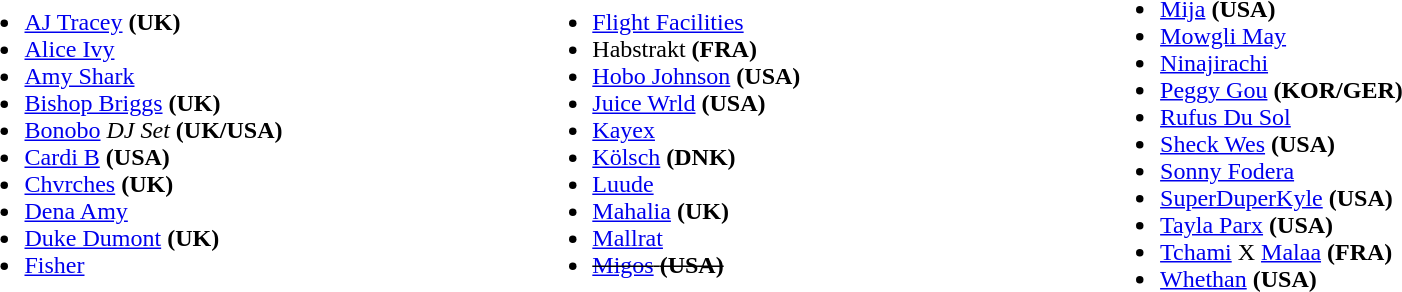<table width=90%|>
<tr>
<td width=33%><br><ul><li><a href='#'>AJ Tracey</a> <strong>(UK)</strong></li><li><a href='#'>Alice Ivy</a></li><li><a href='#'>Amy Shark</a></li><li><a href='#'>Bishop Briggs</a> <strong>(UK)</strong></li><li><a href='#'>Bonobo</a> <em>DJ Set</em> <strong>(UK/USA)</strong></li><li><a href='#'>Cardi B</a> <strong>(USA)</strong></li><li><a href='#'>Chvrches</a> <strong>(UK)</strong></li><li><a href='#'>Dena Amy</a></li><li><a href='#'>Duke Dumont</a> <strong>(UK)</strong></li><li><a href='#'>Fisher</a></li></ul></td>
<td width=33%><br><ul><li><a href='#'>Flight Facilities</a></li><li>Habstrakt <strong>(FRA)</strong></li><li><a href='#'>Hobo Johnson</a> <strong>(USA)</strong></li><li><a href='#'>Juice Wrld</a> <strong>(USA)</strong></li><li><a href='#'>Kayex</a></li><li><a href='#'>Kölsch</a> <strong>(DNK)</strong></li><li><a href='#'>Luude</a></li><li><a href='#'>Mahalia</a> <strong>(UK)</strong></li><li><a href='#'>Mallrat</a></li><li><s><a href='#'>Migos</a> <strong>(USA)</strong></s></li></ul></td>
<td width=33%><br><ul><li><a href='#'>Mija</a> <strong>(USA)</strong></li><li><a href='#'>Mowgli May</a></li><li><a href='#'>Ninajirachi</a></li><li><a href='#'>Peggy Gou</a> <strong>(KOR/GER)</strong></li><li><a href='#'>Rufus Du Sol</a></li><li><a href='#'>Sheck Wes</a> <strong>(USA)</strong></li><li><a href='#'>Sonny Fodera</a></li><li><a href='#'>SuperDuperKyle</a> <strong>(USA)</strong></li><li><a href='#'>Tayla Parx</a> <strong>(USA)</strong></li><li><a href='#'>Tchami</a> X <a href='#'>Malaa</a> <strong>(FRA)</strong></li><li><a href='#'>Whethan</a> <strong>(USA)</strong></li></ul></td>
</tr>
</table>
